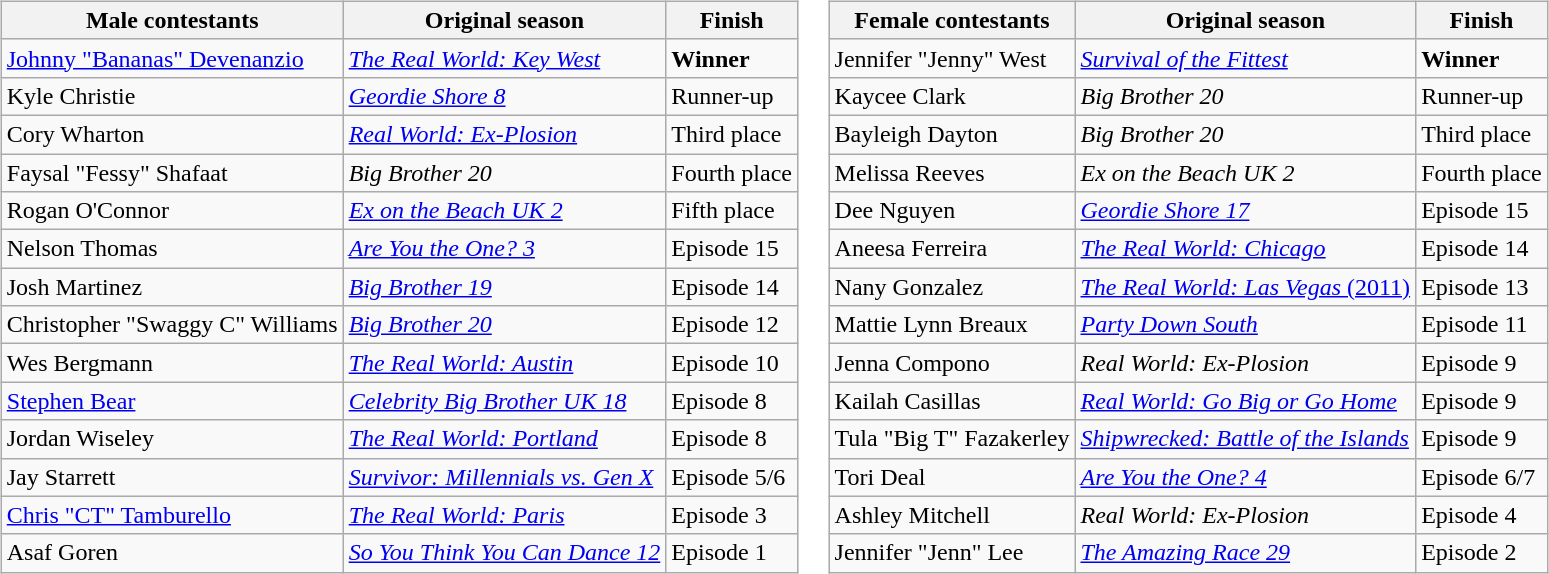<table>
<tr valign="top">
<td><br><table class="wikitable sortable">
<tr>
<th>Male contestants</th>
<th>Original season</th>
<th>Finish</th>
</tr>
<tr>
<td nowrap><a href='#'>Johnny "Bananas" Devenanzio</a></td>
<td><em><a href='#'>The Real World: Key West</a></em></td>
<td><strong>Winner</strong></td>
</tr>
<tr>
<td>Kyle Christie</td>
<td><em><a href='#'>Geordie Shore 8</a></em></td>
<td>Runner-up</td>
</tr>
<tr>
<td>Cory Wharton</td>
<td><em><a href='#'>Real World: Ex-Plosion</a></em></td>
<td>Third place</td>
</tr>
<tr>
<td>Faysal "Fessy" Shafaat</td>
<td><em>Big Brother 20</em></td>
<td>Fourth place</td>
</tr>
<tr>
<td>Rogan O'Connor</td>
<td><a href='#'><em>Ex on the Beach UK 2</em></a></td>
<td>Fifth place</td>
</tr>
<tr>
<td>Nelson Thomas</td>
<td><em><a href='#'>Are You the One? 3</a></em></td>
<td>Episode 15</td>
</tr>
<tr>
<td>Josh Martinez</td>
<td><a href='#'><em>Big Brother 19</em></a></td>
<td>Episode 14</td>
</tr>
<tr>
<td nowrap>Christopher "Swaggy C" Williams</td>
<td><a href='#'><em>Big Brother 20</em></a></td>
<td>Episode 12</td>
</tr>
<tr>
<td>Wes Bergmann</td>
<td><em><a href='#'>The Real World: Austin</a></em></td>
<td>Episode 10</td>
</tr>
<tr>
<td><a href='#'>Stephen Bear</a></td>
<td><a href='#'><em>Celebrity Big Brother UK 18</em></a></td>
<td>Episode 8</td>
</tr>
<tr>
<td>Jordan Wiseley</td>
<td><em><a href='#'>The Real World: Portland</a></em></td>
<td>Episode 8</td>
</tr>
<tr>
<td>Jay Starrett</td>
<td nowrap><em><a href='#'>Survivor: Millennials vs. Gen X</a></em></td>
<td nowrap>Episode 5/6</td>
</tr>
<tr>
<td><a href='#'>Chris "CT" Tamburello</a></td>
<td><em><a href='#'>The Real World: Paris</a></em></td>
<td>Episode 3</td>
</tr>
<tr>
<td>Asaf Goren</td>
<td nowrap><em><a href='#'>So You Think You Can Dance 12</a></em></td>
<td>Episode 1</td>
</tr>
</table>
</td>
<td><br><table class="wikitable sortable">
<tr>
<th nowrap>Female contestants</th>
<th>Original season</th>
<th>Finish</th>
</tr>
<tr>
<td nowrap>Jennifer "Jenny" West</td>
<td><em><a href='#'>Survival of the Fittest</a></em></td>
<td><strong>Winner</strong></td>
</tr>
<tr>
<td>Kaycee Clark</td>
<td><em>Big Brother 20</em></td>
<td>Runner-up</td>
</tr>
<tr>
<td>Bayleigh Dayton</td>
<td><em>Big Brother 20</em></td>
<td>Third place</td>
</tr>
<tr>
<td>Melissa Reeves</td>
<td><em>Ex on the Beach UK 2</em></td>
<td nowrap>Fourth place</td>
</tr>
<tr>
<td>Dee Nguyen</td>
<td><em><a href='#'>Geordie Shore 17</a></em></td>
<td>Episode 15</td>
</tr>
<tr>
<td>Aneesa Ferreira</td>
<td><em><a href='#'>The Real World: Chicago</a></em></td>
<td>Episode 14</td>
</tr>
<tr>
<td>Nany Gonzalez</td>
<td nowrap><a href='#'><em>The Real World: Las Vegas</em> (2011)</a></td>
<td>Episode 13</td>
</tr>
<tr>
<td>Mattie Lynn Breaux</td>
<td><em><a href='#'>Party Down South</a></em></td>
<td>Episode 11</td>
</tr>
<tr>
<td>Jenna Compono</td>
<td><em>Real World: Ex-Plosion</em></td>
<td>Episode 9</td>
</tr>
<tr>
<td>Kailah Casillas</td>
<td><em><a href='#'>Real World: Go Big or Go Home</a></em></td>
<td>Episode 9</td>
</tr>
<tr>
<td nowrap>Tula "Big T" Fazakerley</td>
<td nowrap><a href='#'><em>Shipwrecked: Battle of the Islands</em></a></td>
<td>Episode 9</td>
</tr>
<tr>
<td>Tori Deal</td>
<td><em><a href='#'>Are You the One? 4</a></em></td>
<td>Episode 6/7</td>
</tr>
<tr>
<td>Ashley Mitchell</td>
<td><em>Real World: Ex-Plosion</em></td>
<td>Episode 4</td>
</tr>
<tr>
<td>Jennifer "Jenn" Lee</td>
<td><em><a href='#'>The Amazing Race 29</a></em></td>
<td>Episode 2</td>
</tr>
</table>
</td>
</tr>
</table>
